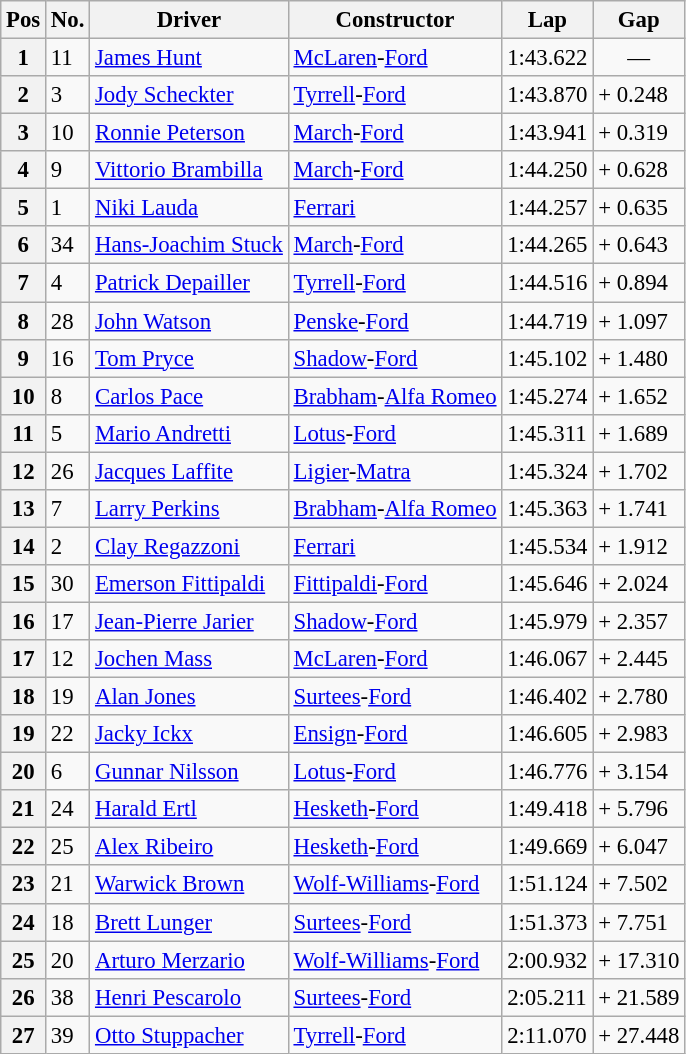<table class="wikitable" style="font-size: 95%">
<tr>
<th>Pos</th>
<th>No.</th>
<th>Driver</th>
<th>Constructor</th>
<th>Lap</th>
<th>Gap</th>
</tr>
<tr>
<th>1</th>
<td>11</td>
<td> <a href='#'>James Hunt</a></td>
<td><a href='#'>McLaren</a>-<a href='#'>Ford</a></td>
<td>1:43.622</td>
<td align="center">—</td>
</tr>
<tr>
<th>2</th>
<td>3</td>
<td> <a href='#'>Jody Scheckter</a></td>
<td><a href='#'>Tyrrell</a>-<a href='#'>Ford</a></td>
<td>1:43.870</td>
<td>+ 0.248</td>
</tr>
<tr>
<th>3</th>
<td>10</td>
<td> <a href='#'>Ronnie Peterson</a></td>
<td><a href='#'>March</a>-<a href='#'>Ford</a></td>
<td>1:43.941</td>
<td>+ 0.319</td>
</tr>
<tr>
<th>4</th>
<td>9</td>
<td> <a href='#'>Vittorio Brambilla</a></td>
<td><a href='#'>March</a>-<a href='#'>Ford</a></td>
<td>1:44.250</td>
<td>+ 0.628</td>
</tr>
<tr>
<th>5</th>
<td>1</td>
<td> <a href='#'>Niki Lauda</a></td>
<td><a href='#'>Ferrari</a></td>
<td>1:44.257</td>
<td>+ 0.635</td>
</tr>
<tr>
<th>6</th>
<td>34</td>
<td> <a href='#'>Hans-Joachim Stuck</a></td>
<td><a href='#'>March</a>-<a href='#'>Ford</a></td>
<td>1:44.265</td>
<td>+ 0.643</td>
</tr>
<tr>
<th>7</th>
<td>4</td>
<td> <a href='#'>Patrick Depailler</a></td>
<td><a href='#'>Tyrrell</a>-<a href='#'>Ford</a></td>
<td>1:44.516</td>
<td>+ 0.894</td>
</tr>
<tr>
<th>8</th>
<td>28</td>
<td> <a href='#'>John Watson</a></td>
<td><a href='#'>Penske</a>-<a href='#'>Ford</a></td>
<td>1:44.719</td>
<td>+ 1.097</td>
</tr>
<tr>
<th>9</th>
<td>16</td>
<td> <a href='#'>Tom Pryce</a></td>
<td><a href='#'>Shadow</a>-<a href='#'>Ford</a></td>
<td>1:45.102</td>
<td>+ 1.480</td>
</tr>
<tr>
<th>10</th>
<td>8</td>
<td> <a href='#'>Carlos Pace</a></td>
<td><a href='#'>Brabham</a>-<a href='#'>Alfa Romeo</a></td>
<td>1:45.274</td>
<td>+ 1.652</td>
</tr>
<tr>
<th>11</th>
<td>5</td>
<td> <a href='#'>Mario Andretti</a></td>
<td><a href='#'>Lotus</a>-<a href='#'>Ford</a></td>
<td>1:45.311</td>
<td>+ 1.689</td>
</tr>
<tr>
<th>12</th>
<td>26</td>
<td> <a href='#'>Jacques Laffite</a></td>
<td><a href='#'>Ligier</a>-<a href='#'>Matra</a></td>
<td>1:45.324</td>
<td>+ 1.702</td>
</tr>
<tr>
<th>13</th>
<td>7</td>
<td> <a href='#'>Larry Perkins</a></td>
<td><a href='#'>Brabham</a>-<a href='#'>Alfa Romeo</a></td>
<td>1:45.363</td>
<td>+ 1.741</td>
</tr>
<tr>
<th>14</th>
<td>2</td>
<td> <a href='#'>Clay Regazzoni</a></td>
<td><a href='#'>Ferrari</a></td>
<td>1:45.534</td>
<td>+ 1.912</td>
</tr>
<tr>
<th>15</th>
<td>30</td>
<td> <a href='#'>Emerson Fittipaldi</a></td>
<td><a href='#'>Fittipaldi</a>-<a href='#'>Ford</a></td>
<td>1:45.646</td>
<td>+ 2.024</td>
</tr>
<tr>
<th>16</th>
<td>17</td>
<td> <a href='#'>Jean-Pierre Jarier</a></td>
<td><a href='#'>Shadow</a>-<a href='#'>Ford</a></td>
<td>1:45.979</td>
<td>+ 2.357</td>
</tr>
<tr>
<th>17</th>
<td>12</td>
<td> <a href='#'>Jochen Mass</a></td>
<td><a href='#'>McLaren</a>-<a href='#'>Ford</a></td>
<td>1:46.067</td>
<td>+ 2.445</td>
</tr>
<tr>
<th>18</th>
<td>19</td>
<td> <a href='#'>Alan Jones</a></td>
<td><a href='#'>Surtees</a>-<a href='#'>Ford</a></td>
<td>1:46.402</td>
<td>+ 2.780</td>
</tr>
<tr>
<th>19</th>
<td>22</td>
<td> <a href='#'>Jacky Ickx</a></td>
<td><a href='#'>Ensign</a>-<a href='#'>Ford</a></td>
<td>1:46.605</td>
<td>+ 2.983</td>
</tr>
<tr>
<th>20</th>
<td>6</td>
<td> <a href='#'>Gunnar Nilsson</a></td>
<td><a href='#'>Lotus</a>-<a href='#'>Ford</a></td>
<td>1:46.776</td>
<td>+ 3.154</td>
</tr>
<tr>
<th>21</th>
<td>24</td>
<td> <a href='#'>Harald Ertl</a></td>
<td><a href='#'>Hesketh</a>-<a href='#'>Ford</a></td>
<td>1:49.418</td>
<td>+ 5.796</td>
</tr>
<tr>
<th>22</th>
<td>25</td>
<td> <a href='#'>Alex Ribeiro</a></td>
<td><a href='#'>Hesketh</a>-<a href='#'>Ford</a></td>
<td>1:49.669</td>
<td>+ 6.047</td>
</tr>
<tr>
<th>23</th>
<td>21</td>
<td> <a href='#'>Warwick Brown</a></td>
<td><a href='#'>Wolf-Williams</a>-<a href='#'>Ford</a></td>
<td>1:51.124</td>
<td>+ 7.502</td>
</tr>
<tr>
<th>24</th>
<td>18</td>
<td> <a href='#'>Brett Lunger</a></td>
<td><a href='#'>Surtees</a>-<a href='#'>Ford</a></td>
<td>1:51.373</td>
<td>+ 7.751</td>
</tr>
<tr>
<th>25</th>
<td>20</td>
<td> <a href='#'>Arturo Merzario</a></td>
<td><a href='#'>Wolf-Williams</a>-<a href='#'>Ford</a></td>
<td>2:00.932</td>
<td>+ 17.310</td>
</tr>
<tr>
<th>26</th>
<td>38</td>
<td> <a href='#'>Henri Pescarolo</a></td>
<td><a href='#'>Surtees</a>-<a href='#'>Ford</a></td>
<td>2:05.211</td>
<td>+ 21.589</td>
</tr>
<tr>
<th>27</th>
<td>39</td>
<td> <a href='#'>Otto Stuppacher</a></td>
<td><a href='#'>Tyrrell</a>-<a href='#'>Ford</a></td>
<td>2:11.070</td>
<td>+ 27.448</td>
</tr>
</table>
